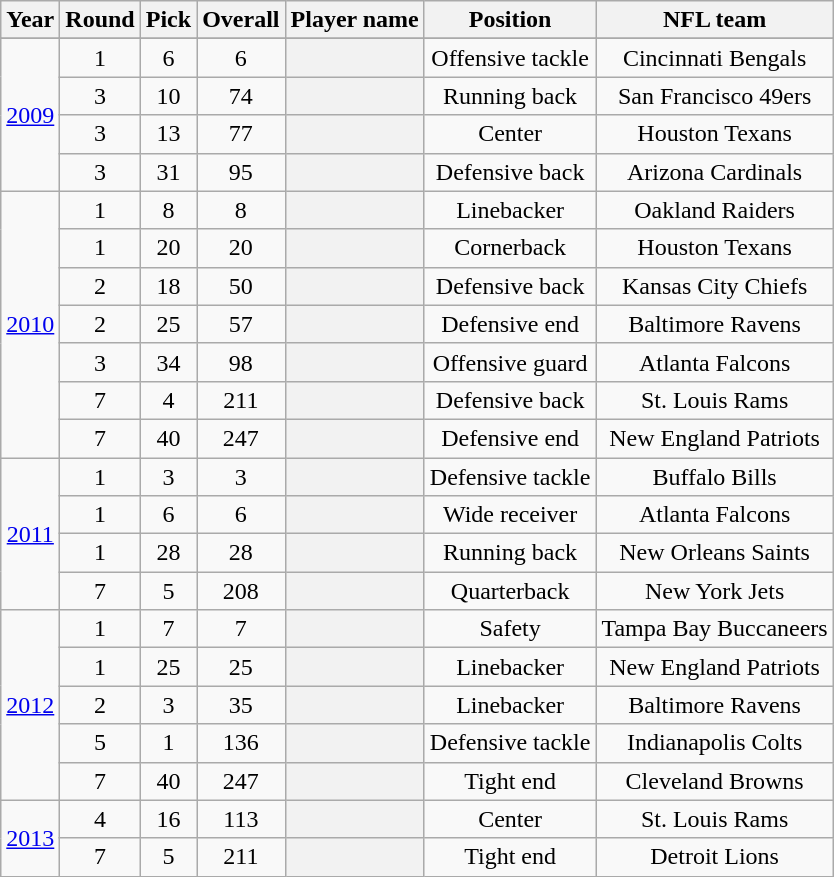<table class="wikitable sortable" style="text-align:center">
<tr>
<th scope="col">Year</th>
<th scope="col">Round</th>
<th scope="col">Pick</th>
<th scope="col">Overall</th>
<th scope="col">Player name</th>
<th scope="col">Position</th>
<th scope="col">NFL team</th>
</tr>
<tr>
</tr>
<tr>
<td rowspan=4><a href='#'>2009</a></td>
<td>1</td>
<td>6</td>
<td>6</td>
<th scope="row"></th>
<td>Offensive tackle</td>
<td>Cincinnati Bengals</td>
</tr>
<tr>
<td>3</td>
<td>10</td>
<td>74</td>
<th scope="row"></th>
<td>Running back</td>
<td>San Francisco 49ers</td>
</tr>
<tr>
<td>3</td>
<td>13</td>
<td>77</td>
<th scope="row"></th>
<td>Center</td>
<td>Houston Texans</td>
</tr>
<tr>
<td>3</td>
<td>31</td>
<td>95</td>
<th scope="row"></th>
<td>Defensive back</td>
<td>Arizona Cardinals</td>
</tr>
<tr>
<td rowspan=7><a href='#'>2010</a></td>
<td>1</td>
<td>8</td>
<td>8</td>
<th scope="row"></th>
<td>Linebacker</td>
<td>Oakland Raiders</td>
</tr>
<tr>
<td>1</td>
<td>20</td>
<td>20</td>
<th scope="row"></th>
<td>Cornerback</td>
<td>Houston Texans</td>
</tr>
<tr>
<td>2</td>
<td>18</td>
<td>50</td>
<th scope="row"></th>
<td>Defensive back</td>
<td>Kansas City Chiefs</td>
</tr>
<tr>
<td>2</td>
<td>25</td>
<td>57</td>
<th scope="row"></th>
<td>Defensive end</td>
<td>Baltimore Ravens</td>
</tr>
<tr>
<td>3</td>
<td>34</td>
<td>98</td>
<th scope="row"></th>
<td>Offensive guard</td>
<td>Atlanta Falcons</td>
</tr>
<tr>
<td>7</td>
<td>4</td>
<td>211</td>
<th scope="row"></th>
<td>Defensive back</td>
<td>St. Louis Rams</td>
</tr>
<tr>
<td>7</td>
<td>40</td>
<td>247</td>
<th scope="row"></th>
<td>Defensive end</td>
<td>New England Patriots</td>
</tr>
<tr>
<td rowspan=4><a href='#'>2011</a></td>
<td>1</td>
<td>3</td>
<td>3</td>
<th scope="row"></th>
<td>Defensive tackle</td>
<td>Buffalo Bills</td>
</tr>
<tr>
<td>1</td>
<td>6</td>
<td>6</td>
<th scope="row"></th>
<td>Wide receiver</td>
<td>Atlanta Falcons</td>
</tr>
<tr>
<td>1</td>
<td>28</td>
<td>28</td>
<th scope="row"></th>
<td>Running back</td>
<td>New Orleans Saints</td>
</tr>
<tr>
<td>7</td>
<td>5</td>
<td>208</td>
<th scope="row"></th>
<td>Quarterback</td>
<td>New York Jets</td>
</tr>
<tr>
<td rowspan=5><a href='#'>2012</a></td>
<td>1</td>
<td>7</td>
<td>7</td>
<th scope="row"></th>
<td>Safety</td>
<td>Tampa Bay Buccaneers</td>
</tr>
<tr>
<td>1</td>
<td>25</td>
<td>25</td>
<th scope="row"></th>
<td>Linebacker</td>
<td>New England Patriots</td>
</tr>
<tr>
<td>2</td>
<td>3</td>
<td>35</td>
<th scope="row"></th>
<td>Linebacker</td>
<td>Baltimore Ravens</td>
</tr>
<tr>
<td>5</td>
<td>1</td>
<td>136</td>
<th scope="row"></th>
<td>Defensive tackle</td>
<td>Indianapolis Colts</td>
</tr>
<tr>
<td>7</td>
<td>40</td>
<td>247</td>
<th scope="row"></th>
<td>Tight end</td>
<td>Cleveland Browns</td>
</tr>
<tr>
<td rowspan=2><a href='#'>2013</a></td>
<td>4</td>
<td>16</td>
<td>113</td>
<th scope="row"></th>
<td>Center</td>
<td>St. Louis Rams</td>
</tr>
<tr>
<td>7</td>
<td>5</td>
<td>211</td>
<th scope="row"></th>
<td>Tight end</td>
<td>Detroit Lions</td>
</tr>
</table>
